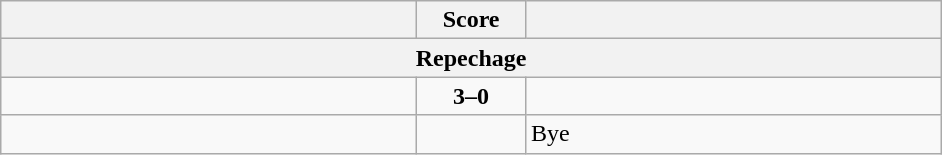<table class="wikitable" style="text-align: left;">
<tr>
<th align="right" width="270"></th>
<th width="65">Score</th>
<th align="left" width="270"></th>
</tr>
<tr>
<th colspan="3">Repechage</th>
</tr>
<tr>
<td><strong></strong></td>
<td align=center><strong>3–0</strong></td>
<td></td>
</tr>
<tr>
<td><strong></strong></td>
<td align=center></td>
<td>Bye</td>
</tr>
</table>
